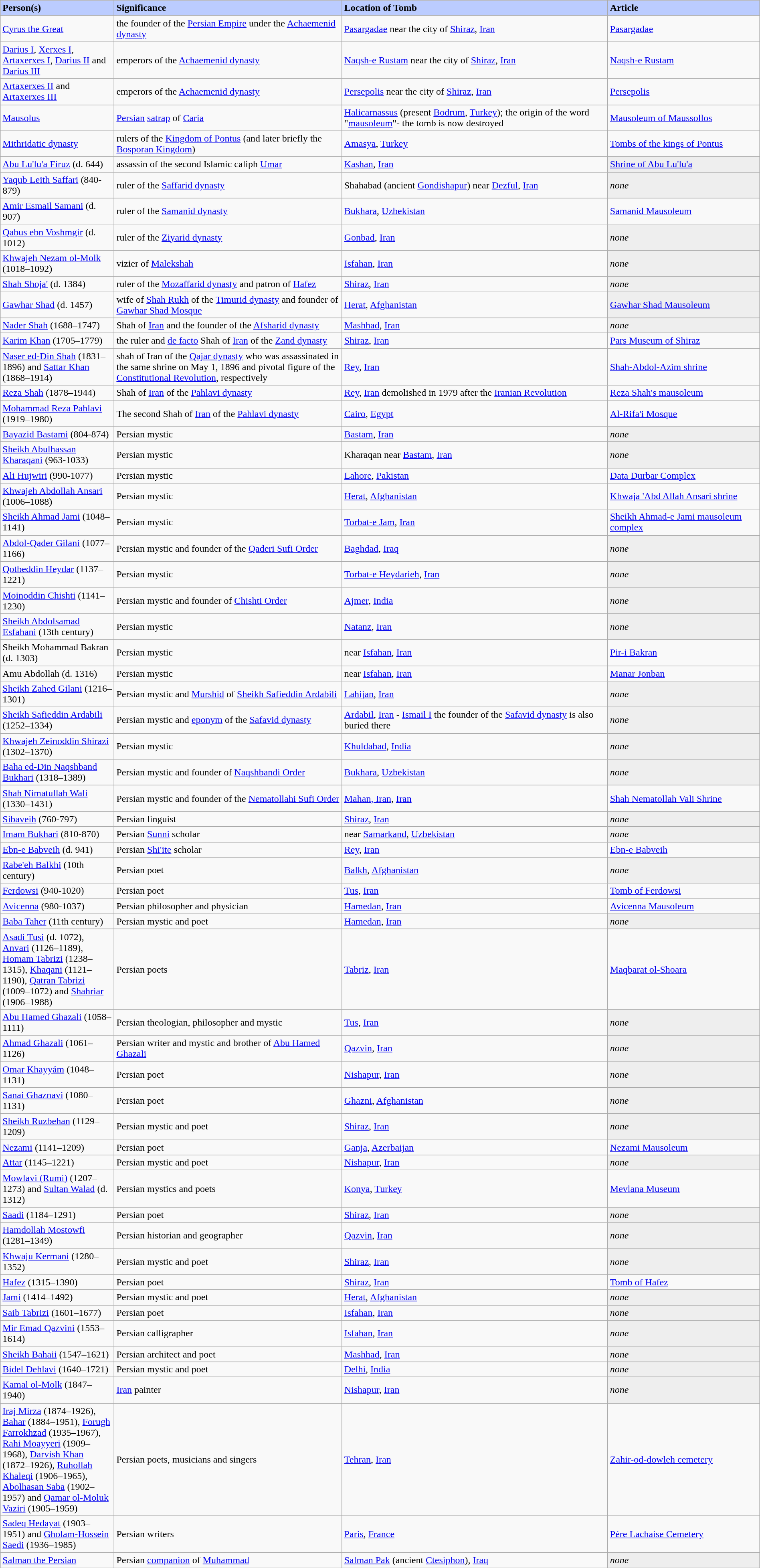<table class="wikitable" width="100%" border="1" cellspacing="0" cellpadding="2">
<tr>
<td width="15%" bgcolor="#bbccff"><strong>Person(s)</strong></td>
<td width="30%" bgcolor="#bbccff"><strong>Significance</strong></td>
<td width="35%" bgcolor="#bbccff"><strong>Location of Tomb</strong></td>
<td width="20%" bgcolor="#bbccff"><strong>Article</strong></td>
</tr>
<tr>
<td><a href='#'>Cyrus the Great</a></td>
<td>the founder of the <a href='#'>Persian Empire</a> under the <a href='#'>Achaemenid dynasty</a></td>
<td><a href='#'>Pasargadae</a> near the city of <a href='#'>Shiraz</a>, <a href='#'>Iran</a></td>
<td><a href='#'>Pasargadae</a></td>
</tr>
<tr>
<td><a href='#'>Darius I</a>, <a href='#'>Xerxes I</a>, <a href='#'>Artaxerxes I</a>, <a href='#'>Darius II</a> and <a href='#'>Darius III</a></td>
<td>emperors of the <a href='#'>Achaemenid dynasty</a></td>
<td><a href='#'>Naqsh-e Rustam</a> near the city of <a href='#'>Shiraz</a>, <a href='#'>Iran</a></td>
<td><a href='#'>Naqsh-e Rustam</a></td>
</tr>
<tr>
<td><a href='#'>Artaxerxes II</a> and <a href='#'>Artaxerxes III</a></td>
<td>emperors of the <a href='#'>Achaemenid dynasty</a></td>
<td><a href='#'>Persepolis</a> near the city of <a href='#'>Shiraz</a>, <a href='#'>Iran</a></td>
<td><a href='#'>Persepolis</a></td>
</tr>
<tr>
<td><a href='#'>Mausolus</a></td>
<td><a href='#'>Persian</a> <a href='#'>satrap</a> of <a href='#'>Caria</a></td>
<td><a href='#'>Halicarnassus</a> (present <a href='#'>Bodrum</a>, <a href='#'>Turkey</a>); the origin of the word "<a href='#'>mausoleum</a>"- the tomb is now destroyed</td>
<td><a href='#'>Mausoleum of Maussollos</a></td>
</tr>
<tr>
<td><a href='#'>Mithridatic dynasty</a></td>
<td>rulers of the <a href='#'>Kingdom of Pontus</a> (and later briefly the <a href='#'>Bosporan Kingdom</a>)</td>
<td><a href='#'>Amasya</a>, <a href='#'>Turkey</a></td>
<td><a href='#'>Tombs of the kings of Pontus</a></td>
</tr>
<tr>
<td><a href='#'>Abu Lu'lu'a Firuz</a> (d. 644)</td>
<td>assassin of the second Islamic caliph <a href='#'>Umar</a></td>
<td><a href='#'>Kashan</a>, <a href='#'>Iran</a></td>
<td bgcolor="#eeeeee"><a href='#'>Shrine of Abu Lu'lu'a</a></td>
</tr>
<tr>
<td><a href='#'>Yaqub Leith Saffari</a> (840-879)</td>
<td>ruler of the <a href='#'>Saffarid dynasty</a></td>
<td>Shahabad (ancient <a href='#'>Gondishapur</a>) near <a href='#'>Dezful</a>, <a href='#'>Iran</a></td>
<td bgcolor="#eeeeee"><em>none</em></td>
</tr>
<tr>
<td><a href='#'>Amir Esmail Samani</a> (d. 907)</td>
<td>ruler of the <a href='#'>Samanid dynasty</a></td>
<td><a href='#'>Bukhara</a>, <a href='#'>Uzbekistan</a></td>
<td><a href='#'>Samanid Mausoleum</a></td>
</tr>
<tr>
<td><a href='#'>Qabus ebn Voshmgir</a> (d. 1012)</td>
<td>ruler of the <a href='#'>Ziyarid dynasty</a></td>
<td><a href='#'>Gonbad</a>, <a href='#'>Iran</a></td>
<td bgcolor="#eeeeee"><em>none</em></td>
</tr>
<tr>
<td><a href='#'>Khwajeh Nezam ol-Molk</a> (1018–1092)</td>
<td>vizier of <a href='#'>Malekshah</a></td>
<td><a href='#'>Isfahan</a>, <a href='#'>Iran</a></td>
<td bgcolor="#eeeeee"><em>none</em></td>
</tr>
<tr>
<td><a href='#'>Shah Shoja'</a> (d. 1384)</td>
<td>ruler of the <a href='#'>Mozaffarid dynasty</a> and patron of <a href='#'>Hafez</a></td>
<td><a href='#'>Shiraz</a>, <a href='#'>Iran</a></td>
<td bgcolor="#eeeeee"><em>none</em></td>
</tr>
<tr>
<td><a href='#'>Gawhar Shad</a> (d. 1457)</td>
<td>wife of <a href='#'>Shah Rukh</a> of the <a href='#'>Timurid dynasty</a> and founder of <a href='#'>Gawhar Shad Mosque</a></td>
<td><a href='#'>Herat</a>, <a href='#'>Afghanistan</a></td>
<td bgcolor="#eeeeee"><a href='#'>Gawhar Shad Mausoleum</a></td>
</tr>
<tr>
<td><a href='#'>Nader Shah</a> (1688–1747)</td>
<td>Shah of <a href='#'>Iran</a> and the founder of the <a href='#'>Afsharid dynasty</a></td>
<td><a href='#'>Mashhad</a>, <a href='#'>Iran</a></td>
<td bgcolor="#eeeeee"><em>none</em></td>
</tr>
<tr>
<td><a href='#'>Karim Khan</a> (1705–1779)</td>
<td>the ruler and <a href='#'>de facto</a> Shah of <a href='#'>Iran</a> of the <a href='#'>Zand dynasty</a></td>
<td><a href='#'>Shiraz</a>, <a href='#'>Iran</a></td>
<td><a href='#'>Pars Museum of Shiraz</a></td>
</tr>
<tr>
<td><a href='#'>Naser ed-Din Shah</a> (1831–1896) and <a href='#'>Sattar Khan</a> (1868–1914)</td>
<td>shah of Iran of the <a href='#'>Qajar dynasty</a> who was assassinated in the same shrine on May 1, 1896 and pivotal figure of the <a href='#'>Constitutional Revolution</a>, respectively</td>
<td><a href='#'>Rey</a>, <a href='#'>Iran</a></td>
<td><a href='#'>Shah-Abdol-Azim shrine</a></td>
</tr>
<tr>
<td><a href='#'>Reza Shah</a> (1878–1944)</td>
<td>Shah of <a href='#'>Iran</a> of the <a href='#'>Pahlavi dynasty</a></td>
<td><a href='#'>Rey</a>, <a href='#'>Iran</a> demolished in 1979 after the <a href='#'>Iranian Revolution</a></td>
<td><a href='#'>Reza Shah's mausoleum</a></td>
</tr>
<tr>
<td><a href='#'>Mohammad Reza Pahlavi</a> (1919–1980)</td>
<td>The second Shah of <a href='#'>Iran</a> of the <a href='#'>Pahlavi dynasty</a></td>
<td><a href='#'>Cairo</a>, <a href='#'>Egypt</a></td>
<td><a href='#'>Al-Rifa'i Mosque</a></td>
</tr>
<tr>
<td><a href='#'>Bayazid Bastami</a> (804-874)</td>
<td>Persian mystic</td>
<td><a href='#'>Bastam</a>, <a href='#'>Iran</a></td>
<td bgcolor="#eeeeee"><em>none</em></td>
</tr>
<tr>
<td><a href='#'>Sheikh Abulhassan Kharaqani</a> (963-1033)</td>
<td>Persian mystic</td>
<td>Kharaqan near <a href='#'>Bastam</a>, <a href='#'>Iran</a></td>
<td bgcolor="#eeeeee"><em>none</em></td>
</tr>
<tr>
<td><a href='#'>Ali Hujwiri</a> (990-1077)</td>
<td>Persian mystic</td>
<td><a href='#'>Lahore</a>, <a href='#'>Pakistan</a></td>
<td><a href='#'>Data Durbar Complex</a></td>
</tr>
<tr>
<td><a href='#'>Khwajeh Abdollah Ansari</a> (1006–1088)</td>
<td>Persian mystic</td>
<td><a href='#'>Herat</a>, <a href='#'>Afghanistan</a></td>
<td><a href='#'>Khwaja 'Abd Allah Ansari shrine</a></td>
</tr>
<tr>
<td><a href='#'>Sheikh Ahmad Jami</a> (1048–1141)</td>
<td>Persian mystic</td>
<td><a href='#'>Torbat-e Jam</a>, <a href='#'>Iran</a></td>
<td><a href='#'>Sheikh Ahmad-e Jami mausoleum complex</a></td>
</tr>
<tr>
<td><a href='#'>Abdol-Qader Gilani</a> (1077–1166)</td>
<td>Persian mystic and founder of the <a href='#'>Qaderi Sufi Order</a></td>
<td><a href='#'>Baghdad</a>, <a href='#'>Iraq</a></td>
<td bgcolor="#eeeeee"><em>none</em></td>
</tr>
<tr>
<td><a href='#'>Qotbeddin Heydar</a> (1137–1221)</td>
<td>Persian mystic</td>
<td><a href='#'>Torbat-e Heydarieh</a>, <a href='#'>Iran</a></td>
<td bgcolor="#eeeeee"><em>none</em></td>
</tr>
<tr>
<td><a href='#'>Moinoddin Chishti</a> (1141–1230)</td>
<td>Persian mystic and founder of <a href='#'>Chishti Order</a></td>
<td><a href='#'>Ajmer</a>, <a href='#'>India</a></td>
<td bgcolor="#eeeeee"><em>none</em></td>
</tr>
<tr>
<td><a href='#'>Sheikh Abdolsamad Esfahani</a> (13th century)</td>
<td>Persian mystic</td>
<td><a href='#'>Natanz</a>, <a href='#'>Iran</a></td>
<td bgcolor="#eeeeee"><em>none</em></td>
</tr>
<tr>
<td>Sheikh Mohammad Bakran (d. 1303)</td>
<td>Persian mystic</td>
<td>near <a href='#'>Isfahan</a>, <a href='#'>Iran</a></td>
<td><a href='#'>Pir-i Bakran</a></td>
</tr>
<tr>
<td>Amu Abdollah (d. 1316)</td>
<td>Persian mystic</td>
<td>near <a href='#'>Isfahan</a>, <a href='#'>Iran</a></td>
<td><a href='#'>Manar Jonban</a></td>
</tr>
<tr>
<td><a href='#'>Sheikh Zahed Gilani</a> (1216–1301)</td>
<td>Persian mystic and <a href='#'>Murshid</a> of <a href='#'>Sheikh Safieddin Ardabili</a></td>
<td><a href='#'>Lahijan</a>, <a href='#'>Iran</a></td>
<td bgcolor="#eeeeee"><em>none</em></td>
</tr>
<tr>
<td><a href='#'>Sheikh Safieddin Ardabili</a> (1252–1334)</td>
<td>Persian mystic and <a href='#'>eponym</a> of the <a href='#'>Safavid dynasty</a></td>
<td><a href='#'>Ardabil</a>, <a href='#'>Iran</a> - <a href='#'>Ismail I</a> the founder of the <a href='#'>Safavid dynasty</a> is also buried there</td>
<td bgcolor="#eeeeee"><em>none</em></td>
</tr>
<tr>
<td><a href='#'>Khwajeh Zeinoddin Shirazi</a> (1302–1370)</td>
<td>Persian mystic</td>
<td><a href='#'>Khuldabad</a>, <a href='#'>India</a></td>
<td bgcolor="#eeeeee"><em>none</em></td>
</tr>
<tr>
<td><a href='#'>Baha ed-Din Naqshband Bukhari</a> (1318–1389)</td>
<td>Persian mystic and founder of <a href='#'>Naqshbandi Order</a></td>
<td><a href='#'>Bukhara</a>, <a href='#'>Uzbekistan</a></td>
<td bgcolor="#eeeeee"><em>none</em></td>
</tr>
<tr>
<td><a href='#'>Shah Nimatullah Wali</a> (1330–1431)</td>
<td>Persian mystic and founder of the <a href='#'>Nematollahi Sufi Order</a></td>
<td><a href='#'>Mahan, Iran</a>, <a href='#'>Iran</a></td>
<td><a href='#'>Shah Nematollah Vali Shrine</a></td>
</tr>
<tr>
<td><a href='#'>Sibaveih</a> (760-797)</td>
<td>Persian linguist</td>
<td><a href='#'>Shiraz</a>, <a href='#'>Iran</a></td>
<td bgcolor="#eeeeee"><em>none</em></td>
</tr>
<tr>
<td><a href='#'>Imam Bukhari</a> (810-870)</td>
<td>Persian <a href='#'>Sunni</a> scholar</td>
<td>near <a href='#'>Samarkand</a>, <a href='#'>Uzbekistan</a></td>
<td bgcolor="#eeeeee"><em>none</em></td>
</tr>
<tr>
<td><a href='#'>Ebn-e Babveih</a> (d. 941)</td>
<td>Persian <a href='#'>Shi'ite</a> scholar</td>
<td><a href='#'>Rey</a>, <a href='#'>Iran</a></td>
<td><a href='#'>Ebn-e Babveih</a></td>
</tr>
<tr>
<td><a href='#'>Rabe'eh Balkhi</a> (10th century)</td>
<td>Persian poet</td>
<td><a href='#'>Balkh</a>, <a href='#'>Afghanistan</a></td>
<td bgcolor="#eeeeee"><em>none</em></td>
</tr>
<tr>
<td><a href='#'>Ferdowsi</a> (940-1020)</td>
<td>Persian poet</td>
<td><a href='#'>Tus</a>, <a href='#'>Iran</a></td>
<td><a href='#'>Tomb of Ferdowsi</a></td>
</tr>
<tr>
<td><a href='#'>Avicenna</a> (980-1037)</td>
<td>Persian philosopher and physician</td>
<td><a href='#'>Hamedan</a>, <a href='#'>Iran</a></td>
<td><a href='#'>Avicenna Mausoleum</a></td>
</tr>
<tr>
<td><a href='#'>Baba Taher</a> (11th century)</td>
<td>Persian mystic and poet</td>
<td><a href='#'>Hamedan</a>, <a href='#'>Iran</a></td>
<td bgcolor="#eeeeee"><em>none</em></td>
</tr>
<tr>
<td><a href='#'>Asadi Tusi</a> (d. 1072), <a href='#'>Anvari</a> (1126–1189), <a href='#'>Homam Tabrizi</a> (1238–1315), <a href='#'>Khaqani</a> (1121–1190), <a href='#'>Qatran Tabrizi</a> (1009–1072) and <a href='#'>Shahriar</a> (1906–1988)</td>
<td>Persian poets</td>
<td><a href='#'>Tabriz</a>, <a href='#'>Iran</a></td>
<td><a href='#'>Maqbarat ol-Shoara</a></td>
</tr>
<tr>
<td><a href='#'>Abu Hamed Ghazali</a> (1058–1111)</td>
<td>Persian theologian, philosopher and mystic</td>
<td><a href='#'>Tus</a>, <a href='#'>Iran</a></td>
<td bgcolor="#eeeeee"><em>none</em></td>
</tr>
<tr>
<td><a href='#'>Ahmad Ghazali</a> (1061–1126)</td>
<td>Persian writer and mystic and brother of <a href='#'>Abu Hamed Ghazali</a></td>
<td><a href='#'>Qazvin</a>, <a href='#'>Iran</a></td>
<td bgcolor="#eeeeee"><em>none</em></td>
</tr>
<tr>
<td><a href='#'>Omar Khayyám</a> (1048–1131)</td>
<td>Persian poet</td>
<td><a href='#'>Nishapur</a>, <a href='#'>Iran</a></td>
<td bgcolor="#eeeeee"><em>none</em></td>
</tr>
<tr>
<td><a href='#'>Sanai Ghaznavi</a> (1080–1131)</td>
<td>Persian poet</td>
<td><a href='#'>Ghazni</a>, <a href='#'>Afghanistan</a></td>
<td bgcolor="#eeeeee"><em>none</em></td>
</tr>
<tr>
<td><a href='#'>Sheikh Ruzbehan</a> (1129–1209)</td>
<td>Persian mystic and poet</td>
<td><a href='#'>Shiraz</a>, <a href='#'>Iran</a></td>
<td bgcolor="#eeeeee"><em>none</em></td>
</tr>
<tr>
<td><a href='#'>Nezami</a> (1141–1209)</td>
<td>Persian poet</td>
<td><a href='#'>Ganja</a>, <a href='#'>Azerbaijan</a></td>
<td><a href='#'>Nezami Mausoleum</a></td>
</tr>
<tr>
<td><a href='#'>Attar</a> (1145–1221)</td>
<td>Persian mystic and poet</td>
<td><a href='#'>Nishapur</a>, <a href='#'>Iran</a></td>
<td bgcolor="#eeeeee"><em>none</em></td>
</tr>
<tr>
<td><a href='#'>Mowlavi (Rumi)</a> (1207–1273) and <a href='#'>Sultan Walad</a> (d. 1312)</td>
<td>Persian mystics and poets</td>
<td><a href='#'>Konya</a>, <a href='#'>Turkey</a></td>
<td><a href='#'>Mevlana Museum</a></td>
</tr>
<tr>
<td><a href='#'>Saadi</a> (1184–1291)</td>
<td>Persian poet</td>
<td><a href='#'>Shiraz</a>, <a href='#'>Iran</a></td>
<td bgcolor="#eeeeee"><em>none</em></td>
</tr>
<tr>
<td><a href='#'>Hamdollah Mostowfi</a> (1281–1349)</td>
<td>Persian historian and geographer</td>
<td><a href='#'>Qazvin</a>, <a href='#'>Iran</a></td>
<td bgcolor="#eeeeee"><em>none</em></td>
</tr>
<tr>
<td><a href='#'>Khwaju Kermani</a> (1280–1352)</td>
<td>Persian mystic and poet</td>
<td><a href='#'>Shiraz</a>, <a href='#'>Iran</a></td>
<td bgcolor="#eeeeee"><em>none</em></td>
</tr>
<tr>
<td><a href='#'>Hafez</a> (1315–1390)</td>
<td>Persian poet</td>
<td><a href='#'>Shiraz</a>, <a href='#'>Iran</a></td>
<td><a href='#'>Tomb of Hafez</a></td>
</tr>
<tr>
<td><a href='#'>Jami</a> (1414–1492)</td>
<td>Persian mystic and poet</td>
<td><a href='#'>Herat</a>, <a href='#'>Afghanistan</a></td>
<td bgcolor="#eeeeee"><em>none</em></td>
</tr>
<tr>
<td><a href='#'>Saib Tabrizi</a> (1601–1677)</td>
<td>Persian poet</td>
<td><a href='#'>Isfahan</a>, <a href='#'>Iran</a></td>
<td bgcolor="#eeeeee"><em>none</em></td>
</tr>
<tr>
<td><a href='#'>Mir Emad Qazvini</a> (1553–1614)</td>
<td>Persian calligrapher</td>
<td><a href='#'>Isfahan</a>, <a href='#'>Iran</a></td>
<td bgcolor="#eeeeee"><em>none</em></td>
</tr>
<tr>
<td><a href='#'>Sheikh Bahaii</a> (1547–1621)</td>
<td>Persian architect and poet</td>
<td><a href='#'>Mashhad</a>, <a href='#'>Iran</a></td>
<td bgcolor="#eeeeee"><em>none</em></td>
</tr>
<tr>
<td><a href='#'>Bidel Dehlavi</a> (1640–1721)</td>
<td>Persian mystic and poet</td>
<td><a href='#'>Delhi</a>, <a href='#'>India</a></td>
<td bgcolor="#eeeeee"><em>none</em></td>
</tr>
<tr>
<td><a href='#'>Kamal ol-Molk</a> (1847–1940)</td>
<td><a href='#'>Iran</a> painter</td>
<td><a href='#'>Nishapur</a>, <a href='#'>Iran</a></td>
<td bgcolor="#eeeeee"><em>none</em></td>
</tr>
<tr>
<td><a href='#'>Iraj Mirza</a> (1874–1926), <a href='#'>Bahar</a> (1884–1951), <a href='#'>Forugh Farrokhzad</a> (1935–1967), <a href='#'>Rahi Moayyeri</a> (1909–1968), <a href='#'>Darvish Khan</a> (1872–1926), <a href='#'>Ruhollah Khaleqi</a> (1906–1965), <a href='#'>Abolhasan Saba</a> (1902–1957) and <a href='#'>Qamar ol-Moluk Vaziri</a> (1905–1959)</td>
<td>Persian poets, musicians and singers</td>
<td><a href='#'>Tehran</a>, <a href='#'>Iran</a></td>
<td><a href='#'>Zahir-od-dowleh cemetery</a></td>
</tr>
<tr>
<td><a href='#'>Sadeq Hedayat</a> (1903–1951) and <a href='#'>Gholam-Hossein Saedi</a> (1936–1985)</td>
<td>Persian writers</td>
<td><a href='#'>Paris</a>, <a href='#'>France</a></td>
<td><a href='#'>Père Lachaise Cemetery</a></td>
</tr>
<tr>
<td><a href='#'>Salman the Persian</a></td>
<td>Persian <a href='#'>companion</a> of <a href='#'>Muhammad</a></td>
<td><a href='#'>Salman Pak</a> (ancient <a href='#'>Ctesiphon</a>), <a href='#'>Iraq</a></td>
<td bgcolor="#eeeeee"><em>none</em></td>
</tr>
<tr>
</tr>
</table>
